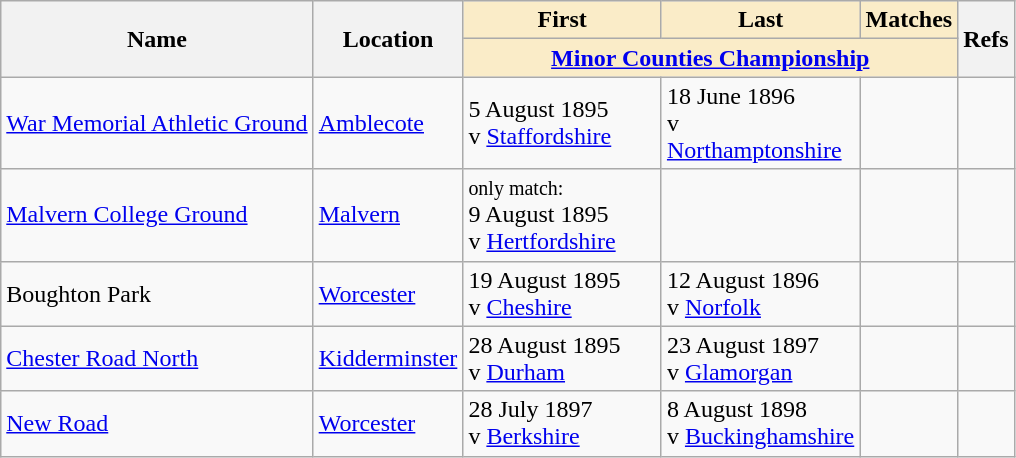<table class="wikitable sortable">
<tr>
<th rowspan="2">Name</th>
<th rowspan="2">Location</th>
<th width="125" class="unsortable" style="background:#faecc8">First</th>
<th width="125" class="unsortable" style="background:#faecc8">Last</th>
<th style="background:#faecc8">Matches</th>
<th rowspan="2" class="unsortable">Refs</th>
</tr>
<tr class="unsortable">
<th colspan="3" style="background:#faecc8"><a href='#'>Minor Counties Championship</a></th>
</tr>
<tr>
<td><a href='#'>War Memorial Athletic Ground</a><br></td>
<td><a href='#'>Amblecote</a></td>
<td>5 August 1895<br>v <a href='#'>Staffordshire</a></td>
<td>18 June 1896<br>v <a href='#'>Northamptonshire</a></td>
<td></td>
<td></td>
</tr>
<tr>
<td><a href='#'>Malvern College Ground</a></td>
<td><a href='#'>Malvern</a></td>
<td><small>only match:</small><br>9 August 1895<br>v <a href='#'>Hertfordshire</a></td>
<td> </td>
<td></td>
<td></td>
</tr>
<tr>
<td>Boughton Park</td>
<td><a href='#'>Worcester</a></td>
<td>19 August 1895<br>v <a href='#'>Cheshire</a></td>
<td>12 August 1896<br>v <a href='#'>Norfolk</a></td>
<td></td>
<td></td>
</tr>
<tr>
<td><a href='#'>Chester Road North</a><br></td>
<td><a href='#'>Kidderminster</a></td>
<td>28 August 1895<br>v <a href='#'>Durham</a></td>
<td>23 August 1897<br>v <a href='#'>Glamorgan</a></td>
<td></td>
<td></td>
</tr>
<tr>
<td><a href='#'>New Road</a><br></td>
<td><a href='#'>Worcester</a></td>
<td>28 July 1897<br>v <a href='#'>Berkshire</a></td>
<td>8 August 1898<br>v <a href='#'>Buckinghamshire</a></td>
<td></td>
<td></td>
</tr>
</table>
